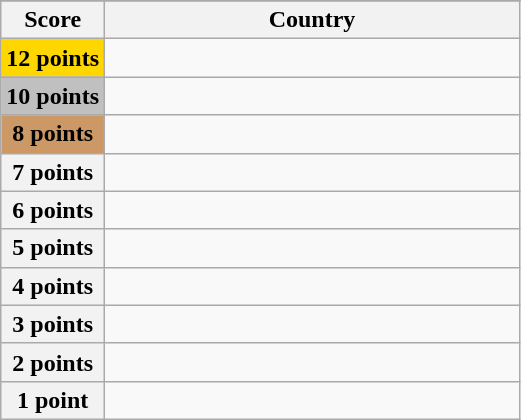<table class="wikitable">
<tr>
</tr>
<tr>
<th scope="col" width="20%">Score</th>
<th scope="col">Country</th>
</tr>
<tr>
<th scope="row" style="background:gold">12 points</th>
<td></td>
</tr>
<tr>
<th scope="row" style="background:silver">10 points</th>
<td></td>
</tr>
<tr>
<th scope="row" style="background:#CC9966">8 points</th>
<td></td>
</tr>
<tr>
<th scope="row">7 points</th>
<td></td>
</tr>
<tr>
<th scope="row">6 points</th>
<td></td>
</tr>
<tr>
<th scope="row">5 points</th>
<td></td>
</tr>
<tr>
<th scope="row">4 points</th>
<td></td>
</tr>
<tr>
<th scope="row">3 points</th>
<td></td>
</tr>
<tr>
<th scope="row">2 points</th>
<td></td>
</tr>
<tr>
<th scope="row">1 point</th>
<td></td>
</tr>
</table>
